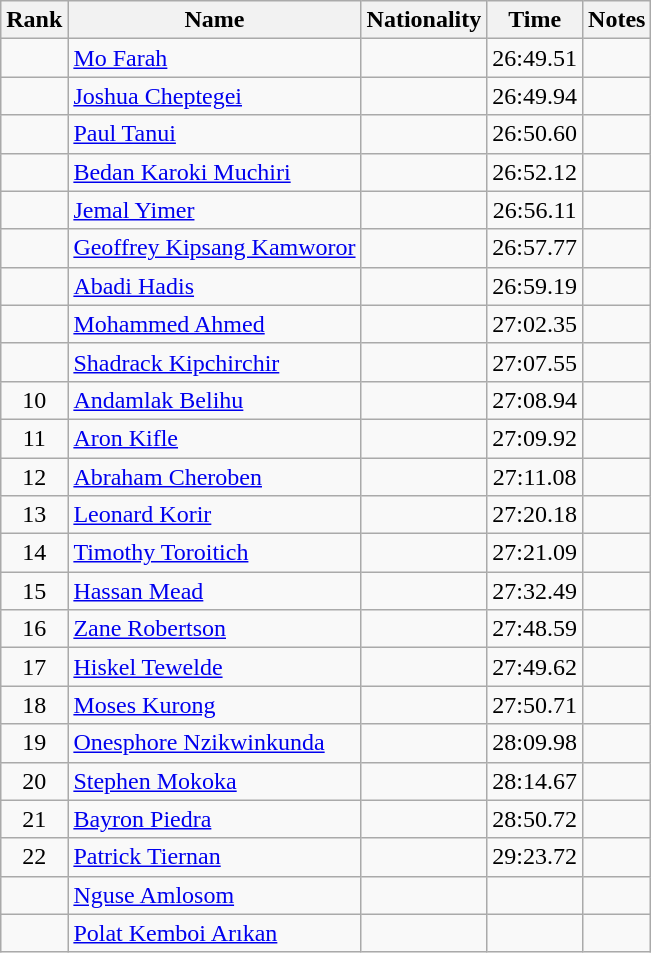<table class="wikitable sortable" style="text-align:center">
<tr>
<th>Rank</th>
<th>Name</th>
<th>Nationality</th>
<th>Time</th>
<th>Notes</th>
</tr>
<tr>
<td></td>
<td align=left><a href='#'>Mo Farah</a></td>
<td align=left></td>
<td>26:49.51</td>
<td><strong></strong></td>
</tr>
<tr>
<td></td>
<td align=left><a href='#'>Joshua Cheptegei</a></td>
<td align=left></td>
<td>26:49.94</td>
<td></td>
</tr>
<tr>
<td></td>
<td align=left><a href='#'>Paul Tanui</a></td>
<td align=left></td>
<td>26:50.60</td>
<td></td>
</tr>
<tr>
<td></td>
<td align=left><a href='#'>Bedan Karoki Muchiri</a></td>
<td align=left></td>
<td>26:52.12</td>
<td></td>
</tr>
<tr>
<td></td>
<td align=left><a href='#'>Jemal Yimer</a></td>
<td align=left></td>
<td>26:56.11</td>
<td></td>
</tr>
<tr>
<td></td>
<td align=left><a href='#'>Geoffrey Kipsang Kamworor</a></td>
<td align=left></td>
<td>26:57.77</td>
<td></td>
</tr>
<tr>
<td></td>
<td align=left><a href='#'>Abadi Hadis</a></td>
<td align=left></td>
<td>26:59.19</td>
<td></td>
</tr>
<tr>
<td></td>
<td align=left><a href='#'>Mohammed Ahmed</a></td>
<td align=left></td>
<td>27:02.35</td>
<td><strong></strong></td>
</tr>
<tr>
<td></td>
<td align=left><a href='#'>Shadrack Kipchirchir</a></td>
<td align=left></td>
<td>27:07.55</td>
<td></td>
</tr>
<tr>
<td>10</td>
<td align=left><a href='#'>Andamlak Belihu</a></td>
<td align=left></td>
<td>27:08.94</td>
<td></td>
</tr>
<tr>
<td>11</td>
<td align=left><a href='#'>Aron Kifle</a></td>
<td align=left></td>
<td>27:09.92</td>
<td></td>
</tr>
<tr>
<td>12</td>
<td align=left><a href='#'>Abraham Cheroben</a></td>
<td align=left></td>
<td>27:11.08</td>
<td><strong></strong></td>
</tr>
<tr>
<td>13</td>
<td align=left><a href='#'>Leonard Korir</a></td>
<td align=left></td>
<td>27:20.18</td>
<td></td>
</tr>
<tr>
<td>14</td>
<td align=left><a href='#'>Timothy Toroitich</a></td>
<td align=left></td>
<td>27:21.09</td>
<td></td>
</tr>
<tr>
<td>15</td>
<td align=left><a href='#'>Hassan Mead</a></td>
<td align=left></td>
<td>27:32.49</td>
<td></td>
</tr>
<tr>
<td>16</td>
<td align=left><a href='#'>Zane Robertson</a></td>
<td align=left></td>
<td>27:48.59</td>
<td></td>
</tr>
<tr>
<td>17</td>
<td align=left><a href='#'>Hiskel Tewelde</a></td>
<td align=left></td>
<td>27:49.62</td>
<td></td>
</tr>
<tr>
<td>18</td>
<td align=left><a href='#'>Moses Kurong</a></td>
<td align=left></td>
<td>27:50.71</td>
<td></td>
</tr>
<tr>
<td>19</td>
<td align=left><a href='#'>Onesphore Nzikwinkunda</a></td>
<td align=left></td>
<td>28:09.98</td>
<td></td>
</tr>
<tr>
<td>20</td>
<td align=left><a href='#'>Stephen Mokoka</a></td>
<td align=left></td>
<td>28:14.67</td>
<td></td>
</tr>
<tr>
<td>21</td>
<td align=left><a href='#'>Bayron Piedra</a></td>
<td align=left></td>
<td>28:50.72</td>
<td></td>
</tr>
<tr>
<td>22</td>
<td align=left><a href='#'>Patrick Tiernan</a></td>
<td align=left></td>
<td>29:23.72</td>
<td></td>
</tr>
<tr>
<td></td>
<td align=left><a href='#'>Nguse Amlosom</a></td>
<td align=left></td>
<td></td>
<td></td>
</tr>
<tr>
<td></td>
<td align=left><a href='#'>Polat Kemboi Arıkan</a></td>
<td align=left></td>
<td></td>
<td></td>
</tr>
</table>
